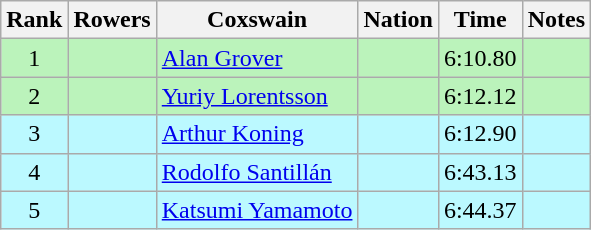<table class="wikitable sortable" style="text-align:center">
<tr>
<th>Rank</th>
<th>Rowers</th>
<th>Coxswain</th>
<th>Nation</th>
<th>Time</th>
<th>Notes</th>
</tr>
<tr bgcolor=bbf3bb>
<td>1</td>
<td align=left></td>
<td align=left><a href='#'>Alan Grover</a></td>
<td align=left></td>
<td>6:10.80</td>
<td></td>
</tr>
<tr bgcolor=bbf3bb>
<td>2</td>
<td align=left></td>
<td align=left><a href='#'>Yuriy Lorentsson</a></td>
<td align=left></td>
<td>6:12.12</td>
<td></td>
</tr>
<tr bgcolor=bbf9ff>
<td>3</td>
<td align=left></td>
<td align=left><a href='#'>Arthur Koning</a></td>
<td align=left></td>
<td>6:12.90</td>
<td></td>
</tr>
<tr bgcolor=bbf9ff>
<td>4</td>
<td align=left></td>
<td align=left><a href='#'>Rodolfo Santillán</a></td>
<td align=left></td>
<td>6:43.13</td>
<td></td>
</tr>
<tr bgcolor=bbf9ff>
<td>5</td>
<td align=left></td>
<td align=left><a href='#'>Katsumi Yamamoto</a></td>
<td align=left></td>
<td>6:44.37</td>
<td></td>
</tr>
</table>
